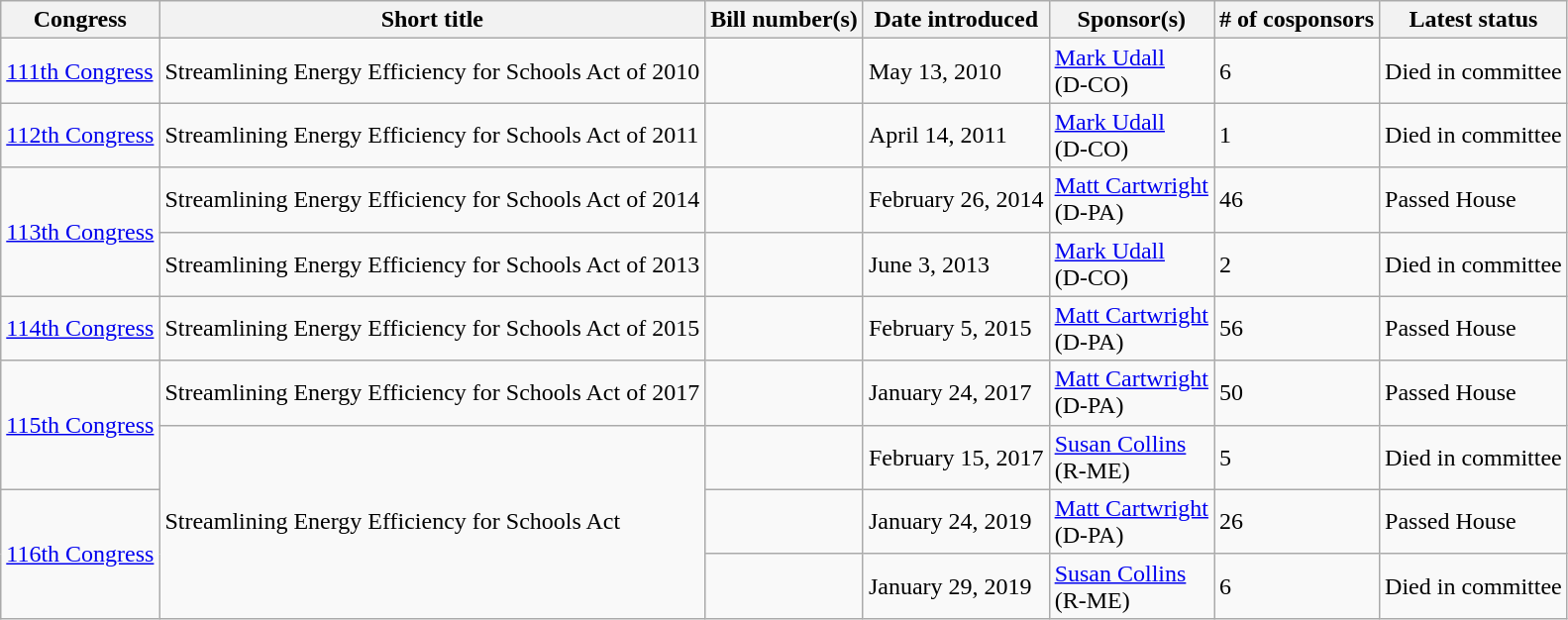<table class="wikitable">
<tr>
<th>Congress</th>
<th>Short title</th>
<th>Bill number(s)</th>
<th>Date introduced</th>
<th>Sponsor(s)</th>
<th># of cosponsors</th>
<th>Latest status</th>
</tr>
<tr>
<td><a href='#'>111th Congress</a></td>
<td>Streamlining Energy Efficiency for Schools Act of 2010</td>
<td></td>
<td>May 13, 2010</td>
<td><a href='#'>Mark Udall</a><br>(D-CO)</td>
<td>6</td>
<td>Died in committee</td>
</tr>
<tr>
<td><a href='#'>112th Congress</a></td>
<td>Streamlining Energy Efficiency for Schools Act of 2011</td>
<td></td>
<td>April 14, 2011</td>
<td><a href='#'>Mark Udall</a><br>(D-CO)</td>
<td>1</td>
<td>Died in committee</td>
</tr>
<tr>
<td rowspan=2><a href='#'>113th Congress</a></td>
<td>Streamlining Energy Efficiency for Schools Act of 2014</td>
<td></td>
<td>February 26, 2014</td>
<td><a href='#'>Matt Cartwright</a><br>(D-PA)</td>
<td>46</td>
<td>Passed House</td>
</tr>
<tr>
<td>Streamlining Energy Efficiency for Schools Act of 2013</td>
<td></td>
<td>June 3, 2013</td>
<td><a href='#'>Mark Udall</a><br>(D-CO)</td>
<td>2</td>
<td>Died in committee</td>
</tr>
<tr>
<td><a href='#'>114th Congress</a></td>
<td>Streamlining Energy Efficiency for Schools Act of 2015</td>
<td></td>
<td>February 5, 2015</td>
<td><a href='#'>Matt Cartwright</a><br>(D-PA)</td>
<td>56</td>
<td>Passed House</td>
</tr>
<tr>
<td rowspan=2><a href='#'>115th Congress</a></td>
<td>Streamlining Energy Efficiency for Schools Act of 2017</td>
<td></td>
<td>January 24, 2017</td>
<td><a href='#'>Matt Cartwright</a><br>(D-PA)</td>
<td>50</td>
<td>Passed House</td>
</tr>
<tr>
<td rowspan=3>Streamlining Energy Efficiency for Schools Act</td>
<td></td>
<td>February 15, 2017</td>
<td><a href='#'>Susan Collins</a><br>(R-ME)</td>
<td>5</td>
<td>Died in committee</td>
</tr>
<tr>
<td rowspan=2><a href='#'>116th Congress</a></td>
<td></td>
<td>January 24, 2019</td>
<td><a href='#'>Matt Cartwright</a><br>(D-PA)</td>
<td>26</td>
<td>Passed House</td>
</tr>
<tr>
<td></td>
<td>January 29, 2019</td>
<td><a href='#'>Susan Collins</a><br>(R-ME)</td>
<td>6</td>
<td>Died in committee</td>
</tr>
</table>
